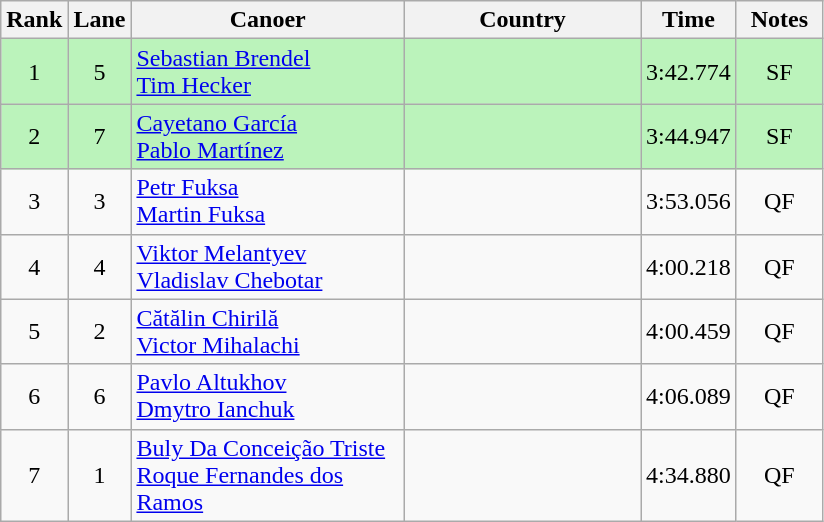<table class="wikitable" style="text-align:center;">
<tr>
<th width=30>Rank</th>
<th width=30>Lane</th>
<th width=175>Canoer</th>
<th width=150>Country</th>
<th width=30>Time</th>
<th width=50>Notes</th>
</tr>
<tr bgcolor=bbf3bb>
<td>1</td>
<td>5</td>
<td align=left><a href='#'>Sebastian Brendel</a><br><a href='#'>Tim Hecker</a></td>
<td align=left></td>
<td>3:42.774</td>
<td>SF</td>
</tr>
<tr bgcolor=bbf3bb>
<td>2</td>
<td>7</td>
<td align=left><a href='#'>Cayetano García</a><br><a href='#'>Pablo Martínez</a></td>
<td align=left></td>
<td>3:44.947</td>
<td>SF</td>
</tr>
<tr>
<td>3</td>
<td>3</td>
<td align=left><a href='#'>Petr Fuksa</a><br><a href='#'>Martin Fuksa</a></td>
<td align=left></td>
<td>3:53.056</td>
<td>QF</td>
</tr>
<tr>
<td>4</td>
<td>4</td>
<td align=left><a href='#'>Viktor Melantyev</a><br><a href='#'>Vladislav Chebotar</a></td>
<td align=left></td>
<td>4:00.218</td>
<td>QF</td>
</tr>
<tr>
<td>5</td>
<td>2</td>
<td align=left><a href='#'>Cătălin Chirilă</a><br><a href='#'>Victor Mihalachi</a></td>
<td align=left></td>
<td>4:00.459</td>
<td>QF</td>
</tr>
<tr>
<td>6</td>
<td>6</td>
<td align=left><a href='#'>Pavlo Altukhov</a><br><a href='#'>Dmytro Ianchuk</a></td>
<td align=left></td>
<td>4:06.089</td>
<td>QF</td>
</tr>
<tr>
<td>7</td>
<td>1</td>
<td align=left><a href='#'>Buly Da Conceição Triste</a><br><a href='#'>Roque Fernandes dos Ramos</a></td>
<td align=left></td>
<td>4:34.880</td>
<td>QF</td>
</tr>
</table>
